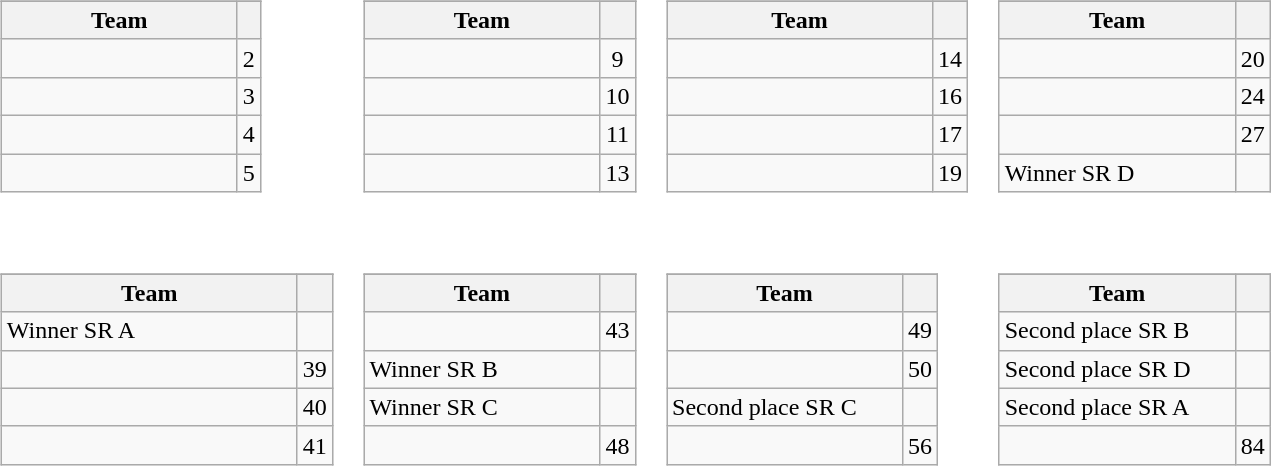<table>
<tr valign=top>
<td><br><table class="wikitable">
<tr>
</tr>
<tr>
<th width=150>Team</th>
<th></th>
</tr>
<tr>
<td></td>
<td align=center>2</td>
</tr>
<tr>
<td></td>
<td align=center>3</td>
</tr>
<tr>
<td></td>
<td align=center>4</td>
</tr>
<tr>
<td></td>
<td align=center>5</td>
</tr>
</table>
</td>
<td><br><table class="wikitable">
<tr>
</tr>
<tr>
<th width=150>Team</th>
<th></th>
</tr>
<tr>
<td></td>
<td align=center>9</td>
</tr>
<tr>
<td></td>
<td align=center>10</td>
</tr>
<tr>
<td></td>
<td align=center>11</td>
</tr>
<tr>
<td></td>
<td align=center>13</td>
</tr>
</table>
</td>
<td><br><table class="wikitable">
<tr>
</tr>
<tr>
<th width=170>Team</th>
<th></th>
</tr>
<tr>
<td></td>
<td align=center>14</td>
</tr>
<tr>
<td></td>
<td align=center>16</td>
</tr>
<tr>
<td></td>
<td align=center>17</td>
</tr>
<tr>
<td></td>
<td align=center>19</td>
</tr>
</table>
</td>
<td><br><table class="wikitable">
<tr>
</tr>
<tr>
<th width=150>Team</th>
<th></th>
</tr>
<tr>
<td></td>
<td align=center>20</td>
</tr>
<tr>
<td></td>
<td align=center>24</td>
</tr>
<tr>
<td></td>
<td align=center>27</td>
</tr>
<tr>
<td>Winner SR D</td>
<td align=center></td>
</tr>
</table>
</td>
</tr>
<tr valign=top>
<td><br><table class="wikitable">
<tr>
</tr>
<tr>
<th width=190>Team</th>
<th></th>
</tr>
<tr>
<td>Winner SR A</td>
<td align=center></td>
</tr>
<tr>
<td></td>
<td align=center>39</td>
</tr>
<tr>
<td></td>
<td align=center>40</td>
</tr>
<tr>
<td></td>
<td align=center>41</td>
</tr>
</table>
</td>
<td><br><table class="wikitable">
<tr>
</tr>
<tr>
<th width=150>Team</th>
<th></th>
</tr>
<tr>
<td></td>
<td align=center>43</td>
</tr>
<tr>
<td>Winner SR B</td>
<td align=center></td>
</tr>
<tr>
<td>Winner SR C</td>
<td align=center></td>
</tr>
<tr>
<td></td>
<td align=center>48</td>
</tr>
</table>
</td>
<td><br><table class="wikitable">
<tr>
</tr>
<tr>
<th width=150>Team</th>
<th></th>
</tr>
<tr>
<td></td>
<td align=center>49</td>
</tr>
<tr>
<td></td>
<td align=center>50</td>
</tr>
<tr>
<td>Second place SR C</td>
<td align=center></td>
</tr>
<tr>
<td></td>
<td align=center>56</td>
</tr>
</table>
</td>
<td><br><table class="wikitable">
<tr>
</tr>
<tr>
<th width=150>Team</th>
<th></th>
</tr>
<tr>
<td>Second place SR B</td>
<td align=center></td>
</tr>
<tr>
<td>Second place SR D</td>
<td align=center></td>
</tr>
<tr>
<td>Second place SR A</td>
<td align=center></td>
</tr>
<tr>
<td></td>
<td align=center>84</td>
</tr>
</table>
</td>
</tr>
</table>
